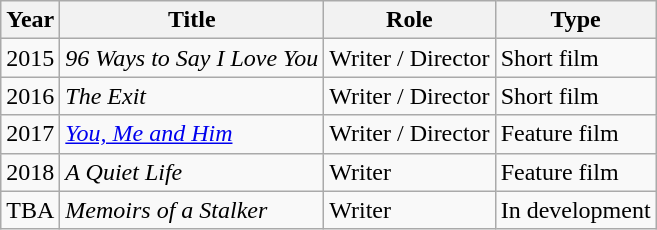<table class=wikitable>
<tr>
<th>Year</th>
<th>Title</th>
<th>Role</th>
<th>Type</th>
</tr>
<tr>
<td>2015</td>
<td><em>96 Ways to Say I Love You</em></td>
<td>Writer / Director</td>
<td>Short film</td>
</tr>
<tr>
<td>2016</td>
<td><em>The Exit</em></td>
<td>Writer / Director</td>
<td>Short film</td>
</tr>
<tr>
<td>2017</td>
<td><em><a href='#'>You, Me and Him</a></em></td>
<td>Writer / Director</td>
<td>Feature film</td>
</tr>
<tr>
<td>2018</td>
<td><em>A Quiet Life</em></td>
<td>Writer</td>
<td>Feature film</td>
</tr>
<tr>
<td>TBA</td>
<td><em>Memoirs of a Stalker</em></td>
<td>Writer</td>
<td>In development</td>
</tr>
</table>
